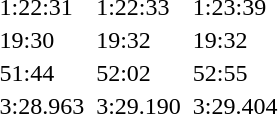<table>
<tr>
<td></td>
<td></td>
<td>1:22:31</td>
<td></td>
<td>1:22:33</td>
<td></td>
<td>1:23:39</td>
</tr>
<tr>
<td></td>
<td></td>
<td>19:30</td>
<td></td>
<td>19:32</td>
<td></td>
<td>19:32</td>
</tr>
<tr>
<td></td>
<td></td>
<td>51:44</td>
<td></td>
<td>52:02</td>
<td></td>
<td>52:55</td>
</tr>
<tr>
<td></td>
<td></td>
<td>3:28.963</td>
<td></td>
<td>3:29.190</td>
<td></td>
<td>3:29.404</td>
</tr>
<tr>
<td></td>
<td colspan="2"></td>
<td colspan="2"></td>
<td colspan="2"></td>
</tr>
</table>
